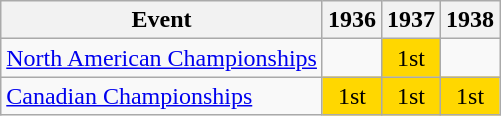<table class="wikitable">
<tr>
<th>Event</th>
<th>1936</th>
<th>1937</th>
<th>1938</th>
</tr>
<tr>
<td><a href='#'>North American Championships</a></td>
<td></td>
<td align="center" bgcolor="gold">1st</td>
<td></td>
</tr>
<tr>
<td><a href='#'>Canadian Championships</a></td>
<td align="center" bgcolor="gold">1st</td>
<td align="center" bgcolor="gold">1st</td>
<td align="center" bgcolor="gold">1st</td>
</tr>
</table>
